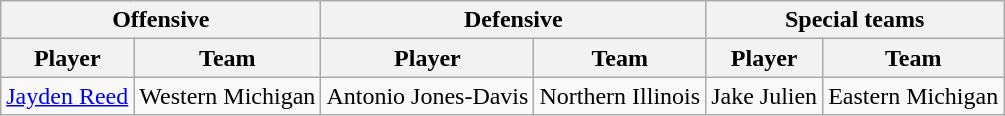<table class="wikitable" style="display: inline-table;">
<tr>
<th colspan="2">Offensive</th>
<th colspan="2">Defensive</th>
<th colspan="2">Special teams</th>
</tr>
<tr>
<th>Player</th>
<th>Team</th>
<th>Player</th>
<th>Team</th>
<th>Player</th>
<th>Team</th>
</tr>
<tr>
<td><a href='#'>Jayden Reed</a></td>
<td>Western Michigan</td>
<td>Antonio Jones-Davis</td>
<td>Northern Illinois</td>
<td>Jake Julien</td>
<td>Eastern Michigan</td>
</tr>
</table>
